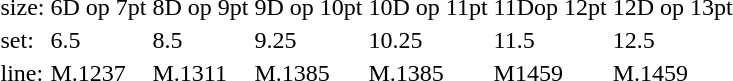<table style="margin-left:40px;">
<tr>
<td>size:</td>
<td>6D op 7pt</td>
<td>8D op 9pt</td>
<td>9D op 10pt</td>
<td>10D op 11pt</td>
<td>11Dop 12pt</td>
<td>12D op 13pt</td>
</tr>
<tr>
<td>set:</td>
<td>6.5</td>
<td>8.5</td>
<td>9.25</td>
<td>10.25</td>
<td>11.5</td>
<td>12.5</td>
</tr>
<tr>
<td>line:</td>
<td>M.1237</td>
<td>M.1311</td>
<td>M.1385</td>
<td>M.1385</td>
<td>M1459</td>
<td>M.1459</td>
</tr>
</table>
